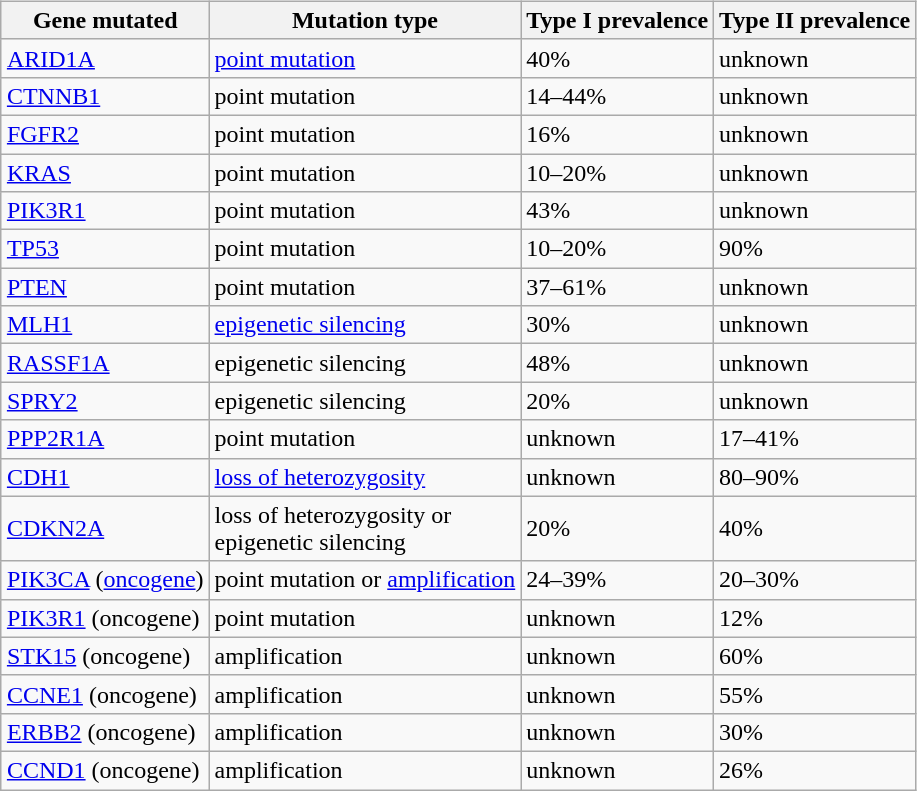<table align=right>
<tr>
<td></td>
</tr>
<tr>
<td><br><table class="wikitable sortable" align="right">
<tr>
<th>Gene mutated</th>
<th>Mutation type</th>
<th>Type I prevalence</th>
<th>Type II prevalence</th>
</tr>
<tr>
<td><a href='#'>ARID1A</a></td>
<td><a href='#'>point mutation</a></td>
<td>40%</td>
<td>unknown</td>
</tr>
<tr>
<td><a href='#'>CTNNB1</a></td>
<td>point mutation</td>
<td>14–44%</td>
<td>unknown</td>
</tr>
<tr>
<td><a href='#'>FGFR2</a></td>
<td>point mutation</td>
<td>16%</td>
<td>unknown</td>
</tr>
<tr>
<td><a href='#'>KRAS</a></td>
<td>point mutation</td>
<td>10–20%</td>
<td>unknown</td>
</tr>
<tr>
<td><a href='#'>PIK3R1</a></td>
<td>point mutation</td>
<td>43%</td>
<td>unknown</td>
</tr>
<tr>
<td><a href='#'>TP53</a></td>
<td>point mutation</td>
<td>10–20%</td>
<td>90%</td>
</tr>
<tr>
<td><a href='#'>PTEN</a></td>
<td>point mutation</td>
<td>37–61%</td>
<td>unknown</td>
</tr>
<tr>
<td><a href='#'>MLH1</a></td>
<td><a href='#'>epigenetic silencing</a></td>
<td>30%</td>
<td>unknown</td>
</tr>
<tr>
<td><a href='#'>RASSF1A</a></td>
<td>epigenetic silencing</td>
<td>48%</td>
<td>unknown</td>
</tr>
<tr>
<td><a href='#'>SPRY2</a></td>
<td>epigenetic silencing</td>
<td>20%</td>
<td>unknown</td>
</tr>
<tr>
<td><a href='#'>PPP2R1A</a></td>
<td>point mutation</td>
<td>unknown</td>
<td>17–41%</td>
</tr>
<tr>
<td><a href='#'>CDH1</a></td>
<td><a href='#'>loss of heterozygosity</a></td>
<td>unknown</td>
<td>80–90%</td>
</tr>
<tr>
<td><a href='#'>CDKN2A</a></td>
<td>loss of heterozygosity or<br>epigenetic silencing</td>
<td>20%</td>
<td>40%</td>
</tr>
<tr>
<td><a href='#'>PIK3CA</a> (<a href='#'>oncogene</a>)</td>
<td>point mutation or <a href='#'>amplification</a></td>
<td>24–39%</td>
<td>20–30%</td>
</tr>
<tr>
<td><a href='#'>PIK3R1</a> (oncogene)</td>
<td>point mutation</td>
<td>unknown</td>
<td>12%</td>
</tr>
<tr>
<td><a href='#'>STK15</a> (oncogene)</td>
<td>amplification</td>
<td>unknown</td>
<td>60%</td>
</tr>
<tr>
<td><a href='#'>CCNE1</a> (oncogene)</td>
<td>amplification</td>
<td>unknown</td>
<td>55%</td>
</tr>
<tr>
<td><a href='#'>ERBB2</a> (oncogene)</td>
<td>amplification</td>
<td>unknown</td>
<td>30%</td>
</tr>
<tr>
<td><a href='#'>CCND1</a> (oncogene)</td>
<td>amplification</td>
<td>unknown</td>
<td>26%</td>
</tr>
</table>
</td>
</tr>
</table>
